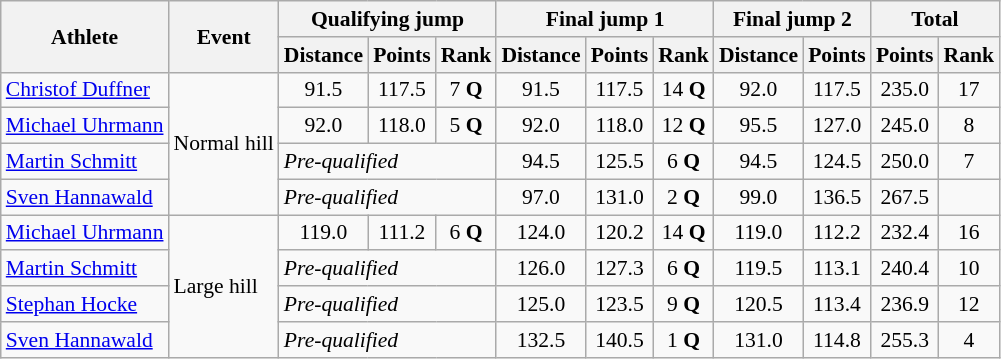<table class="wikitable" style="font-size:90%">
<tr>
<th rowspan="2">Athlete</th>
<th rowspan="2">Event</th>
<th colspan="3">Qualifying jump</th>
<th colspan="3">Final jump 1</th>
<th colspan="2">Final jump 2</th>
<th colspan="2">Total</th>
</tr>
<tr>
<th>Distance</th>
<th>Points</th>
<th>Rank</th>
<th>Distance</th>
<th>Points</th>
<th>Rank</th>
<th>Distance</th>
<th>Points</th>
<th>Points</th>
<th>Rank</th>
</tr>
<tr>
<td><a href='#'>Christof Duffner</a></td>
<td rowspan="4">Normal hill</td>
<td align="center">91.5</td>
<td align="center">117.5</td>
<td align="center">7 <strong>Q</strong></td>
<td align="center">91.5</td>
<td align="center">117.5</td>
<td align="center">14 <strong>Q</strong></td>
<td align="center">92.0</td>
<td align="center">117.5</td>
<td align="center">235.0</td>
<td align="center">17</td>
</tr>
<tr>
<td><a href='#'>Michael Uhrmann</a></td>
<td align="center">92.0</td>
<td align="center">118.0</td>
<td align="center">5 <strong>Q</strong></td>
<td align="center">92.0</td>
<td align="center">118.0</td>
<td align="center">12 <strong>Q</strong></td>
<td align="center">95.5</td>
<td align="center">127.0</td>
<td align="center">245.0</td>
<td align="center">8</td>
</tr>
<tr>
<td><a href='#'>Martin Schmitt</a></td>
<td colspan="3"><em>Pre-qualified</em></td>
<td align="center">94.5</td>
<td align="center">125.5</td>
<td align="center">6 <strong>Q</strong></td>
<td align="center">94.5</td>
<td align="center">124.5</td>
<td align="center">250.0</td>
<td align="center">7</td>
</tr>
<tr>
<td><a href='#'>Sven Hannawald</a></td>
<td colspan="3"><em>Pre-qualified</em></td>
<td align="center">97.0</td>
<td align="center">131.0</td>
<td align="center">2 <strong>Q</strong></td>
<td align="center">99.0</td>
<td align="center">136.5</td>
<td align="center">267.5</td>
<td align="center"></td>
</tr>
<tr>
<td><a href='#'>Michael Uhrmann</a></td>
<td rowspan="4">Large hill</td>
<td align="center">119.0</td>
<td align="center">111.2</td>
<td align="center">6 <strong>Q</strong></td>
<td align="center">124.0</td>
<td align="center">120.2</td>
<td align="center">14 <strong>Q</strong></td>
<td align="center">119.0</td>
<td align="center">112.2</td>
<td align="center">232.4</td>
<td align="center">16</td>
</tr>
<tr>
<td><a href='#'>Martin Schmitt</a></td>
<td colspan="3"><em>Pre-qualified</em></td>
<td align="center">126.0</td>
<td align="center">127.3</td>
<td align="center">6 <strong>Q</strong></td>
<td align="center">119.5</td>
<td align="center">113.1</td>
<td align="center">240.4</td>
<td align="center">10</td>
</tr>
<tr>
<td><a href='#'>Stephan Hocke</a></td>
<td colspan="3"><em>Pre-qualified</em></td>
<td align="center">125.0</td>
<td align="center">123.5</td>
<td align="center">9 <strong>Q</strong></td>
<td align="center">120.5</td>
<td align="center">113.4</td>
<td align="center">236.9</td>
<td align="center">12</td>
</tr>
<tr>
<td><a href='#'>Sven Hannawald</a></td>
<td colspan="3"><em>Pre-qualified</em></td>
<td align="center">132.5</td>
<td align="center">140.5</td>
<td align="center">1 <strong>Q</strong></td>
<td align="center">131.0</td>
<td align="center">114.8</td>
<td align="center">255.3</td>
<td align="center">4</td>
</tr>
</table>
